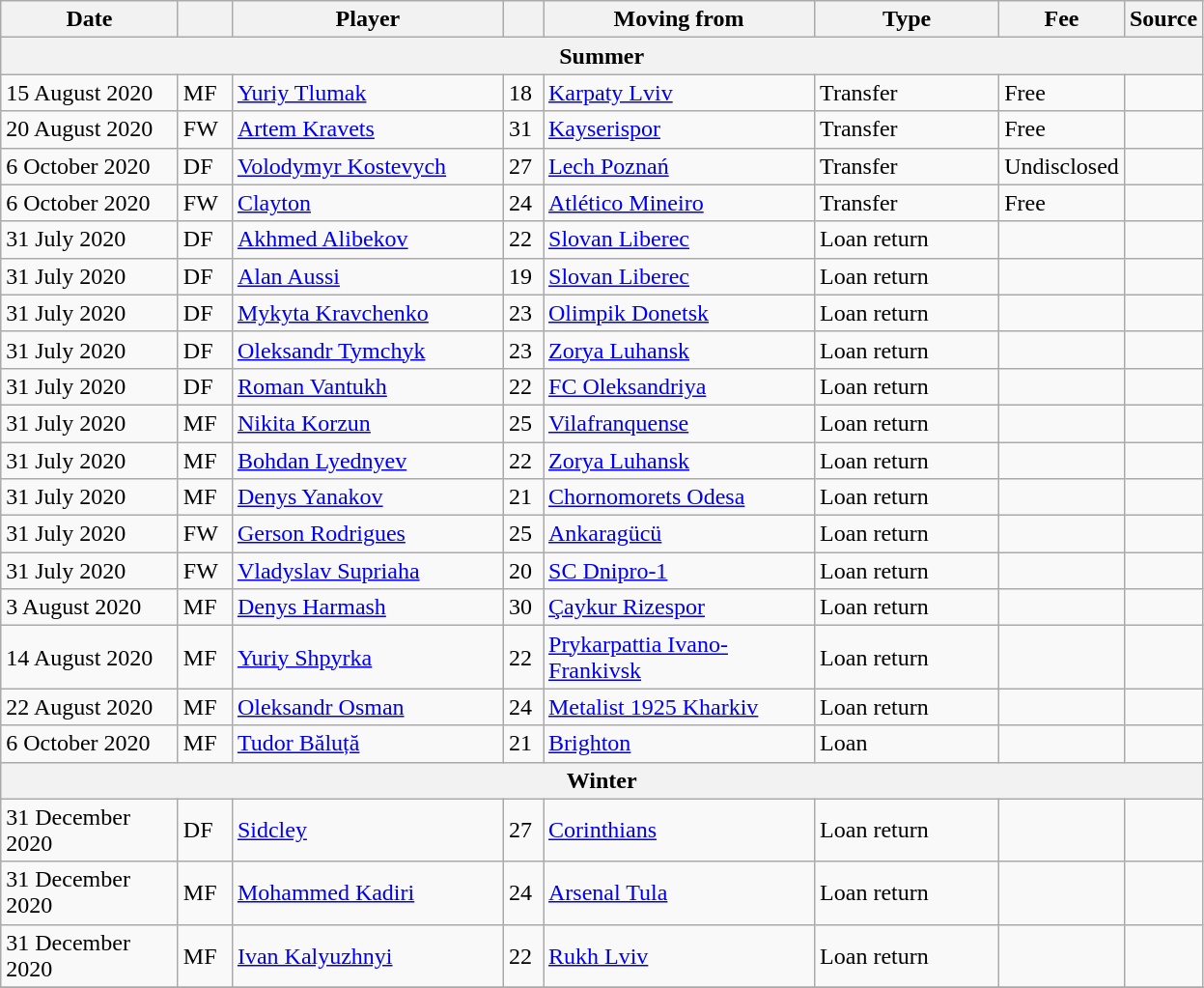<table class="wikitable sortable">
<tr>
<th style="width:115px;">Date</th>
<th style="width:30px;"></th>
<th style="width:180px;">Player</th>
<th style="width:20px;"></th>
<th style="width:180px;">Moving from</th>
<th style="width:120px;" class="unsortable">Type</th>
<th style="width:75px;" class="unsortable">Fee</th>
<th style="width:20px;">Source</th>
</tr>
<tr>
<th colspan=8>Summer</th>
</tr>
<tr>
<td>15 August 2020</td>
<td>MF</td>
<td> <a href='#'>Yuriy Tlumak</a></td>
<td>18</td>
<td> <a href='#'>Karpaty Lviv</a></td>
<td>Transfer</td>
<td>Free</td>
<td></td>
</tr>
<tr>
<td>20 August 2020</td>
<td>FW</td>
<td> <a href='#'>Artem Kravets</a></td>
<td>31</td>
<td> <a href='#'>Kayserispor</a></td>
<td>Transfer</td>
<td>Free</td>
<td></td>
</tr>
<tr>
<td>6 October 2020</td>
<td>DF</td>
<td> <a href='#'>Volodymyr Kostevych</a></td>
<td>27</td>
<td> <a href='#'>Lech Poznań</a></td>
<td>Transfer</td>
<td>Undisclosed</td>
<td></td>
</tr>
<tr>
<td>6 October 2020</td>
<td>FW</td>
<td> <a href='#'>Clayton</a></td>
<td>24</td>
<td> <a href='#'>Atlético Mineiro</a></td>
<td>Transfer</td>
<td>Free</td>
<td></td>
</tr>
<tr>
<td>31 July 2020</td>
<td>DF</td>
<td> <a href='#'>Akhmed Alibekov</a></td>
<td>22</td>
<td> <a href='#'>Slovan Liberec</a></td>
<td>Loan return</td>
<td></td>
<td></td>
</tr>
<tr>
<td>31 July 2020</td>
<td>DF</td>
<td> <a href='#'>Alan Aussi</a></td>
<td>19</td>
<td> <a href='#'>Slovan Liberec</a></td>
<td>Loan return</td>
<td></td>
<td></td>
</tr>
<tr>
<td>31 July 2020</td>
<td>DF</td>
<td> <a href='#'>Mykyta Kravchenko</a></td>
<td>23</td>
<td> <a href='#'>Olimpik Donetsk</a></td>
<td>Loan return</td>
<td></td>
<td></td>
</tr>
<tr>
<td>31 July 2020</td>
<td>DF</td>
<td> <a href='#'>Oleksandr Tymchyk</a></td>
<td>23</td>
<td> <a href='#'>Zorya Luhansk</a></td>
<td>Loan return</td>
<td></td>
<td></td>
</tr>
<tr>
<td>31 July 2020</td>
<td>DF</td>
<td> <a href='#'>Roman Vantukh</a></td>
<td>22</td>
<td> <a href='#'>FC Oleksandriya</a></td>
<td>Loan return</td>
<td></td>
<td></td>
</tr>
<tr>
<td>31 July 2020</td>
<td>MF</td>
<td> <a href='#'>Nikita Korzun</a></td>
<td>25</td>
<td> <a href='#'>Vilafranquense</a></td>
<td>Loan return</td>
<td></td>
<td></td>
</tr>
<tr>
<td>31 July 2020</td>
<td>MF</td>
<td> <a href='#'>Bohdan Lyednyev</a></td>
<td>22</td>
<td> <a href='#'>Zorya Luhansk</a></td>
<td>Loan return</td>
<td></td>
<td></td>
</tr>
<tr>
<td>31 July 2020</td>
<td>MF</td>
<td> <a href='#'>Denys Yanakov</a></td>
<td>21</td>
<td> <a href='#'>Chornomorets Odesa</a></td>
<td>Loan return</td>
<td></td>
<td></td>
</tr>
<tr>
<td>31 July 2020</td>
<td>FW</td>
<td> <a href='#'>Gerson Rodrigues</a></td>
<td>25</td>
<td> <a href='#'>Ankaragücü</a></td>
<td>Loan return</td>
<td></td>
<td></td>
</tr>
<tr>
<td>31 July 2020</td>
<td>FW</td>
<td> <a href='#'>Vladyslav Supriaha</a></td>
<td>20</td>
<td> <a href='#'>SC Dnipro-1</a></td>
<td>Loan return</td>
<td></td>
<td></td>
</tr>
<tr>
<td>3 August 2020</td>
<td>MF</td>
<td> <a href='#'>Denys Harmash</a></td>
<td>30</td>
<td> <a href='#'>Çaykur Rizespor</a></td>
<td>Loan return</td>
<td></td>
<td></td>
</tr>
<tr>
<td>14 August 2020</td>
<td>MF</td>
<td> <a href='#'>Yuriy Shpyrka</a></td>
<td>22</td>
<td> <a href='#'>Prykarpattia Ivano-Frankivsk</a></td>
<td>Loan return</td>
<td></td>
<td></td>
</tr>
<tr>
<td>22 August 2020</td>
<td>MF</td>
<td> <a href='#'>Oleksandr Osman</a></td>
<td>24</td>
<td> <a href='#'>Metalist 1925 Kharkiv</a></td>
<td>Loan return</td>
<td></td>
<td></td>
</tr>
<tr>
<td>6 October 2020</td>
<td>MF</td>
<td> <a href='#'>Tudor Băluță</a></td>
<td>21</td>
<td> <a href='#'>Brighton</a></td>
<td>Loan</td>
<td></td>
<td></td>
</tr>
<tr>
<th colspan=8>Winter</th>
</tr>
<tr>
<td>31 December 2020</td>
<td>DF</td>
<td> <a href='#'>Sidcley</a></td>
<td>27</td>
<td> <a href='#'>Corinthians</a></td>
<td>Loan return</td>
<td></td>
<td></td>
</tr>
<tr>
<td>31 December 2020</td>
<td>MF</td>
<td> <a href='#'>Mohammed Kadiri</a></td>
<td>24</td>
<td> <a href='#'>Arsenal Tula</a></td>
<td>Loan return</td>
<td></td>
<td></td>
</tr>
<tr>
<td>31 December 2020</td>
<td>MF</td>
<td> <a href='#'>Ivan Kalyuzhnyi</a></td>
<td>22</td>
<td> <a href='#'>Rukh Lviv</a></td>
<td>Loan return</td>
<td></td>
<td></td>
</tr>
<tr>
</tr>
</table>
